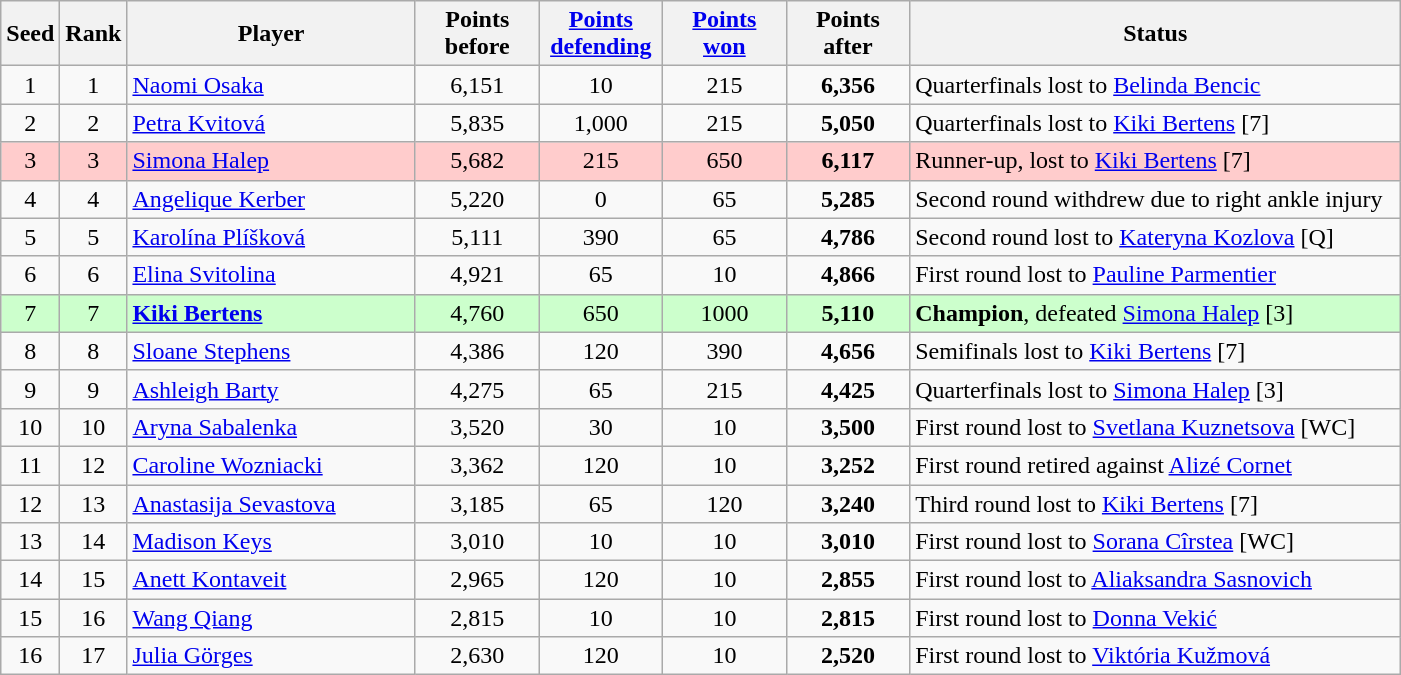<table class="wikitable sortable">
<tr>
<th style="width:30px;">Seed</th>
<th style="width:30px;">Rank</th>
<th style="width:185px;">Player</th>
<th style="width:75px;">Points before</th>
<th style="width:75px;"><a href='#'>Points defending</a></th>
<th style="width:75px;"><a href='#'>Points won</a></th>
<th style="width:75px;">Points after</th>
<th style="width:320px;">Status</th>
</tr>
<tr>
<td style="text-align:center;">1</td>
<td style="text-align:center;">1</td>
<td> <a href='#'>Naomi Osaka</a></td>
<td style="text-align:center;">6,151</td>
<td style="text-align:center;">10</td>
<td style="text-align:center;">215</td>
<td style="text-align:center;"><strong>6,356</strong></td>
<td>Quarterfinals lost to  <a href='#'>Belinda Bencic</a></td>
</tr>
<tr>
<td style="text-align:center;">2</td>
<td style="text-align:center;">2</td>
<td> <a href='#'>Petra Kvitová</a></td>
<td style="text-align:center;">5,835</td>
<td style="text-align:center;">1,000</td>
<td style="text-align:center;">215</td>
<td style="text-align:center;"><strong>5,050</strong></td>
<td>Quarterfinals lost to  <a href='#'>Kiki Bertens</a> [7]</td>
</tr>
<tr style="background:#fcc;">
<td style="text-align:center;">3</td>
<td style="text-align:center;">3</td>
<td> <a href='#'>Simona Halep</a></td>
<td style="text-align:center;">5,682</td>
<td style="text-align:center;">215</td>
<td style="text-align:center;">650</td>
<td style="text-align:center;"><strong>6,117</strong></td>
<td>Runner-up, lost to  <a href='#'>Kiki Bertens</a> [7]</td>
</tr>
<tr>
<td style="text-align:center;">4</td>
<td style="text-align:center;">4</td>
<td> <a href='#'>Angelique Kerber</a></td>
<td style="text-align:center;">5,220</td>
<td style="text-align:center;">0</td>
<td style="text-align:center;">65</td>
<td style="text-align:center;"><strong>5,285</strong></td>
<td>Second round withdrew due to right ankle injury</td>
</tr>
<tr>
<td style="text-align:center;">5</td>
<td style="text-align:center;">5</td>
<td> <a href='#'>Karolína Plíšková</a></td>
<td style="text-align:center;">5,111</td>
<td style="text-align:center;">390</td>
<td style="text-align:center;">65</td>
<td style="text-align:center;"><strong>4,786</strong></td>
<td>Second round lost to  <a href='#'>Kateryna Kozlova</a> [Q]</td>
</tr>
<tr>
<td style="text-align:center;">6</td>
<td style="text-align:center;">6</td>
<td> <a href='#'>Elina Svitolina</a></td>
<td style="text-align:center;">4,921</td>
<td style="text-align:center;">65</td>
<td style="text-align:center;">10</td>
<td style="text-align:center;"><strong>4,866</strong></td>
<td>First round lost to  <a href='#'>Pauline Parmentier</a></td>
</tr>
<tr style="background:#cfc;">
<td style="text-align:center;">7</td>
<td style="text-align:center;">7</td>
<td> <strong><a href='#'>Kiki Bertens</a></strong></td>
<td style="text-align:center;">4,760</td>
<td style="text-align:center;">650</td>
<td style="text-align:center;">1000</td>
<td style="text-align:center;"><strong>5,110</strong></td>
<td><strong>Champion</strong>, defeated  <a href='#'>Simona Halep</a> [3]</td>
</tr>
<tr>
<td style="text-align:center;">8</td>
<td style="text-align:center;">8</td>
<td> <a href='#'>Sloane Stephens</a></td>
<td style="text-align:center;">4,386</td>
<td style="text-align:center;">120</td>
<td style="text-align:center;">390</td>
<td style="text-align:center;"><strong>4,656</strong></td>
<td>Semifinals lost to  <a href='#'>Kiki Bertens</a> [7]</td>
</tr>
<tr>
<td style="text-align:center;">9</td>
<td style="text-align:center;">9</td>
<td> <a href='#'>Ashleigh Barty</a></td>
<td style="text-align:center;">4,275</td>
<td style="text-align:center;">65</td>
<td style="text-align:center;">215</td>
<td style="text-align:center;"><strong>4,425</strong></td>
<td>Quarterfinals lost to  <a href='#'>Simona Halep</a> [3]</td>
</tr>
<tr>
<td style="text-align:center;">10</td>
<td style="text-align:center;">10</td>
<td> <a href='#'>Aryna Sabalenka</a></td>
<td style="text-align:center;">3,520</td>
<td style="text-align:center;">30</td>
<td style="text-align:center;">10</td>
<td style="text-align:center;"><strong>3,500</strong></td>
<td>First round lost to  <a href='#'>Svetlana Kuznetsova</a> [WC]</td>
</tr>
<tr>
<td style="text-align:center;">11</td>
<td style="text-align:center;">12</td>
<td> <a href='#'>Caroline Wozniacki</a></td>
<td style="text-align:center;">3,362</td>
<td style="text-align:center;">120</td>
<td style="text-align:center;">10</td>
<td style="text-align:center;"><strong>3,252</strong></td>
<td>First round retired against  <a href='#'>Alizé Cornet</a></td>
</tr>
<tr>
<td style="text-align:center;">12</td>
<td style="text-align:center;">13</td>
<td> <a href='#'>Anastasija Sevastova</a></td>
<td style="text-align:center;">3,185</td>
<td style="text-align:center;">65</td>
<td style="text-align:center;">120</td>
<td style="text-align:center;"><strong>3,240</strong></td>
<td>Third round lost to  <a href='#'>Kiki Bertens</a> [7]</td>
</tr>
<tr>
<td style="text-align:center;">13</td>
<td style="text-align:center;">14</td>
<td> <a href='#'>Madison Keys</a></td>
<td style="text-align:center;">3,010</td>
<td style="text-align:center;">10</td>
<td style="text-align:center;">10</td>
<td style="text-align:center;"><strong>3,010</strong></td>
<td>First round lost to  <a href='#'>Sorana Cîrstea</a> [WC]</td>
</tr>
<tr>
<td style="text-align:center;">14</td>
<td style="text-align:center;">15</td>
<td> <a href='#'>Anett Kontaveit</a></td>
<td style="text-align:center;">2,965</td>
<td style="text-align:center;">120</td>
<td style="text-align:center;">10</td>
<td style="text-align:center;"><strong>2,855</strong></td>
<td>First round lost to  <a href='#'>Aliaksandra Sasnovich</a></td>
</tr>
<tr>
<td style="text-align:center;">15</td>
<td style="text-align:center;">16</td>
<td> <a href='#'>Wang Qiang</a></td>
<td style="text-align:center;">2,815</td>
<td style="text-align:center;">10</td>
<td style="text-align:center;">10</td>
<td style="text-align:center;"><strong>2,815</strong></td>
<td>First round lost to  <a href='#'>Donna Vekić</a></td>
</tr>
<tr>
<td style="text-align:center;">16</td>
<td style="text-align:center;">17</td>
<td> <a href='#'>Julia Görges</a></td>
<td style="text-align:center;">2,630</td>
<td style="text-align:center;">120</td>
<td style="text-align:center;">10</td>
<td style="text-align:center;"><strong>2,520</strong></td>
<td>First round lost to  <a href='#'>Viktória Kužmová</a></td>
</tr>
</table>
